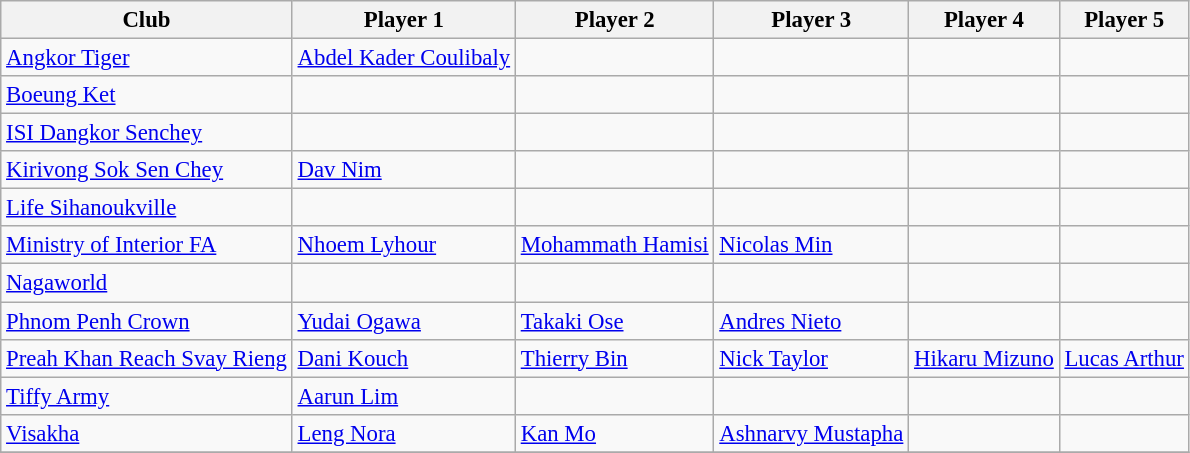<table class="wikitable" style="font-size:95%;">
<tr>
<th>Club</th>
<th>Player 1</th>
<th>Player 2</th>
<th>Player 3</th>
<th>Player 4</th>
<th>Player 5</th>
</tr>
<tr>
<td><a href='#'>Angkor Tiger</a></td>
<td> <a href='#'>Abdel Kader Coulibaly</a></td>
<td></td>
<td></td>
<td></td>
<td></td>
</tr>
<tr>
<td><a href='#'>Boeung Ket</a></td>
<td></td>
<td></td>
<td></td>
<td></td>
<td></td>
</tr>
<tr>
<td><a href='#'>ISI Dangkor Senchey</a></td>
<td></td>
<td></td>
<td></td>
<td></td>
<td></td>
</tr>
<tr>
<td><a href='#'>Kirivong Sok Sen Chey</a></td>
<td> <a href='#'>Dav Nim</a></td>
<td></td>
<td></td>
<td></td>
<td></td>
</tr>
<tr>
<td><a href='#'>Life Sihanoukville</a></td>
<td></td>
<td></td>
<td></td>
<td></td>
<td></td>
</tr>
<tr>
<td><a href='#'>Ministry of Interior FA</a></td>
<td> <a href='#'>Nhoem Lyhour</a></td>
<td>  <a href='#'>Mohammath Hamisi</a></td>
<td> <a href='#'>Nicolas Min</a></td>
<td></td>
<td></td>
</tr>
<tr>
<td><a href='#'>Nagaworld</a></td>
<td></td>
<td></td>
<td></td>
<td></td>
<td></td>
</tr>
<tr>
<td><a href='#'>Phnom Penh Crown</a></td>
<td> <a href='#'>Yudai Ogawa</a></td>
<td> <a href='#'>Takaki Ose</a></td>
<td> <a href='#'>Andres Nieto</a></td>
<td></td>
<td></td>
</tr>
<tr>
<td><a href='#'>Preah Khan Reach Svay Rieng</a></td>
<td> <a href='#'>Dani Kouch</a></td>
<td> <a href='#'>Thierry Bin</a></td>
<td> <a href='#'>Nick Taylor</a></td>
<td> <a href='#'>Hikaru Mizuno</a></td>
<td> <a href='#'>Lucas Arthur</a></td>
</tr>
<tr>
<td><a href='#'>Tiffy Army</a></td>
<td> <a href='#'>Aarun Lim</a></td>
<td></td>
<td></td>
<td></td>
<td></td>
</tr>
<tr>
<td><a href='#'>Visakha</a></td>
<td> <a href='#'>Leng Nora</a></td>
<td> <a href='#'>Kan Mo</a></td>
<td> <a href='#'>Ashnarvy Mustapha</a></td>
<td></td>
<td></td>
</tr>
<tr>
</tr>
</table>
